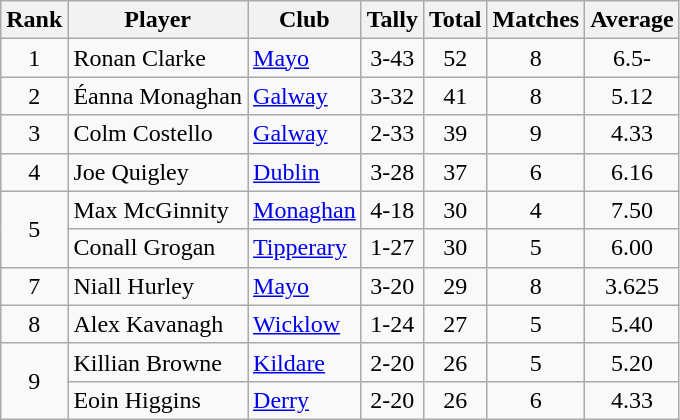<table class="wikitable">
<tr>
<th>Rank</th>
<th>Player</th>
<th>Club</th>
<th>Tally</th>
<th>Total</th>
<th>Matches</th>
<th>Average</th>
</tr>
<tr>
<td rowspan="1" style="text-align:center;">1</td>
<td>Ronan Clarke</td>
<td><a href='#'>Mayo</a></td>
<td align=center>3-43</td>
<td align=center>52</td>
<td align=center>8</td>
<td align=center>6.5-</td>
</tr>
<tr>
<td rowspan="1" style="text-align:center;">2</td>
<td>Éanna Monaghan</td>
<td><a href='#'>Galway</a></td>
<td align=center>3-32</td>
<td align=center>41</td>
<td align=center>8</td>
<td align=center>5.12</td>
</tr>
<tr>
<td rowspan="1" style="text-align:center;">3</td>
<td>Colm Costello</td>
<td><a href='#'>Galway</a></td>
<td align=center>2-33</td>
<td align=center>39</td>
<td align=center>9</td>
<td align=center>4.33</td>
</tr>
<tr>
<td rowspan="1" style="text-align:center;">4</td>
<td>Joe Quigley</td>
<td><a href='#'>Dublin</a></td>
<td align=center>3-28</td>
<td align=center>37</td>
<td align=center>6</td>
<td align=center>6.16</td>
</tr>
<tr>
<td rowspan="2" style="text-align:center;">5</td>
<td>Max McGinnity</td>
<td><a href='#'>Monaghan</a></td>
<td align=center>4-18</td>
<td align=center>30</td>
<td align=center>4</td>
<td align=center>7.50</td>
</tr>
<tr>
<td>Conall Grogan</td>
<td><a href='#'>Tipperary</a></td>
<td align=center>1-27</td>
<td align=center>30</td>
<td align=center>5</td>
<td align=center>6.00</td>
</tr>
<tr>
<td rowspan="1" style="text-align:center;">7</td>
<td>Niall Hurley</td>
<td><a href='#'>Mayo</a></td>
<td align=center>3-20</td>
<td align=center>29</td>
<td align=center>8</td>
<td align=center>3.625</td>
</tr>
<tr>
<td rowspan="1" style="text-align:center;">8</td>
<td>Alex Kavanagh</td>
<td><a href='#'>Wicklow</a></td>
<td align=center>1-24</td>
<td align=center>27</td>
<td align=center>5</td>
<td align=center>5.40</td>
</tr>
<tr>
<td rowspan="2" style="text-align:center;">9</td>
<td>Killian Browne</td>
<td><a href='#'>Kildare</a></td>
<td align=center>2-20</td>
<td align=center>26</td>
<td align=center>5</td>
<td align=center>5.20</td>
</tr>
<tr>
<td>Eoin Higgins</td>
<td><a href='#'>Derry</a></td>
<td align=center>2-20</td>
<td align=center>26</td>
<td align=center>6</td>
<td align=center>4.33</td>
</tr>
</table>
